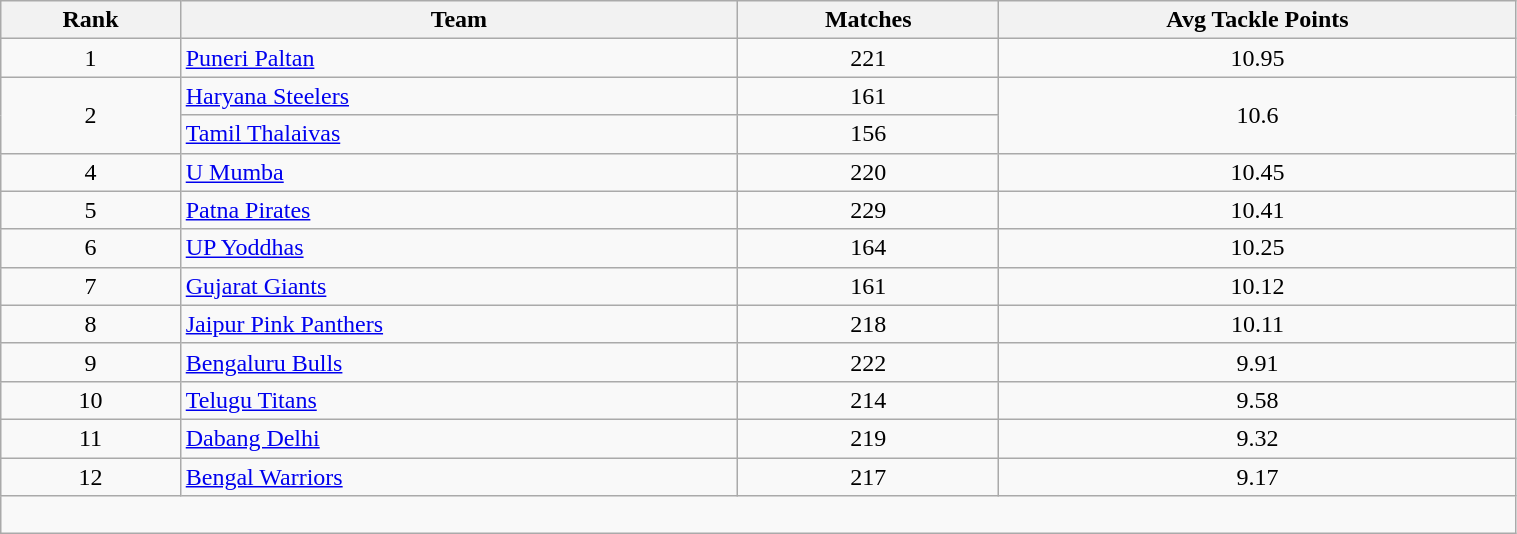<table class="wikitable" align="center" style="text-align: center; font-size: 100%; width:80%">
<tr>
<th>Rank</th>
<th>Team</th>
<th>Matches</th>
<th>Avg Tackle Points</th>
</tr>
<tr>
<td>1</td>
<td style="text-align:left"><a href='#'>Puneri Paltan</a></td>
<td>221</td>
<td>10.95</td>
</tr>
<tr>
<td rowspan=2>2</td>
<td style="text-align:left"><a href='#'>Haryana Steelers</a></td>
<td>161</td>
<td rowspan=2>10.6</td>
</tr>
<tr>
<td style="text-align:left"><a href='#'>Tamil Thalaivas</a></td>
<td>156</td>
</tr>
<tr>
<td>4</td>
<td style="text-align:left"><a href='#'>U Mumba</a></td>
<td>220</td>
<td>10.45</td>
</tr>
<tr>
<td>5</td>
<td style="text-align:left"><a href='#'>Patna Pirates</a></td>
<td>229</td>
<td>10.41</td>
</tr>
<tr>
<td>6</td>
<td style="text-align:left"><a href='#'>UP Yoddhas</a></td>
<td>164</td>
<td>10.25</td>
</tr>
<tr>
<td>7</td>
<td style="text-align:left"><a href='#'>Gujarat Giants</a></td>
<td>161</td>
<td>10.12</td>
</tr>
<tr>
<td>8</td>
<td style="text-align:left"><a href='#'>Jaipur Pink Panthers</a></td>
<td>218</td>
<td>10.11</td>
</tr>
<tr>
<td>9</td>
<td style="text-align:left"><a href='#'>Bengaluru Bulls</a></td>
<td>222</td>
<td>9.91</td>
</tr>
<tr>
<td>10</td>
<td style="text-align:left"><a href='#'>Telugu Titans</a></td>
<td>214</td>
<td>9.58</td>
</tr>
<tr>
<td>11</td>
<td style="text-align:left"><a href='#'>Dabang Delhi</a></td>
<td>219</td>
<td>9.32</td>
</tr>
<tr>
<td>12</td>
<td style="text-align:left"><a href='#'>Bengal Warriors</a></td>
<td>217</td>
<td>9.17</td>
</tr>
<tr>
<td colspan="6"><br></td>
</tr>
</table>
